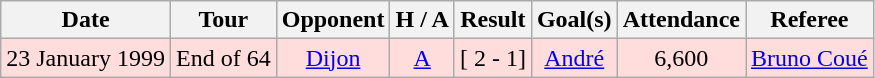<table class="wikitable" style="text-align:center">
<tr>
<th class="wikitable">Date</th>
<th>Tour</th>
<th>Opponent</th>
<th>H / A</th>
<th>Result</th>
<th>Goal(s)</th>
<th>Attendance</th>
<th>Referee</th>
</tr>
<tr style="background:#fdd;">
<td>23 January 1999</td>
<td>End of 64</td>
<td><a href='#'>Dijon</a></td>
<td><a href='#'>A</a></td>
<td>[ 2 - 1]</td>
<td><a href='#'>André</a> </td>
<td>6,600</td>
<td><a href='#'>Bruno Coué</a></td>
</tr>
</table>
